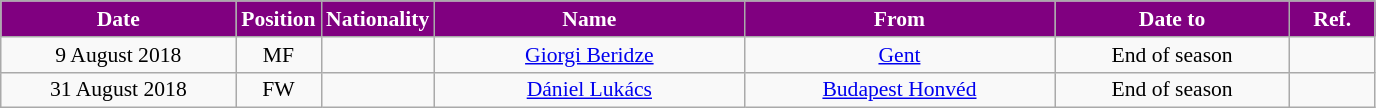<table class="wikitable"  style="text-align:center; font-size:90%; ">
<tr>
<th style="background:purple; color:white; width:150px;">Date</th>
<th style="background:purple; color:white; width:50px;">Position</th>
<th style="background:purple; color:white; width:50px;">Nationality</th>
<th style="background:purple; color:white; width:200px;">Name</th>
<th style="background:purple; color:white; width:200px;">From</th>
<th style="background:purple; color:white; width:150px;">Date to</th>
<th style="background:purple; color:white; width:50px;">Ref.</th>
</tr>
<tr>
<td>9 August 2018</td>
<td>MF</td>
<td></td>
<td><a href='#'>Giorgi Beridze</a></td>
<td><a href='#'>Gent</a></td>
<td>End of season</td>
<td></td>
</tr>
<tr>
<td>31 August 2018</td>
<td>FW</td>
<td></td>
<td><a href='#'>Dániel Lukács</a></td>
<td><a href='#'>Budapest Honvéd</a></td>
<td>End of season</td>
<td></td>
</tr>
</table>
